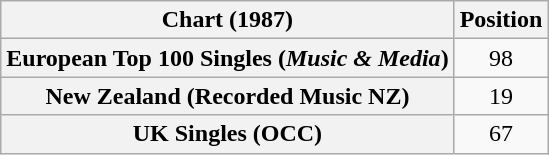<table class="wikitable plainrowheaders" style="text-align:center">
<tr>
<th scope="col">Chart (1987)</th>
<th scope="col">Position</th>
</tr>
<tr>
<th scope="row">European Top 100 Singles (<em>Music & Media</em>)</th>
<td>98</td>
</tr>
<tr>
<th scope="row">New Zealand (Recorded Music NZ)</th>
<td>19</td>
</tr>
<tr>
<th scope="row">UK Singles (OCC)</th>
<td>67</td>
</tr>
</table>
